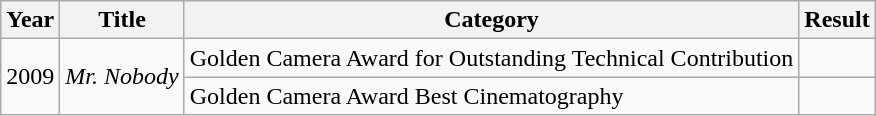<table class="wikitable">
<tr>
<th>Year</th>
<th>Title</th>
<th>Category</th>
<th>Result</th>
</tr>
<tr>
<td rowspan=2>2009</td>
<td rowspan=2><em>Mr. Nobody</em></td>
<td>Golden Camera Award for Outstanding Technical Contribution</td>
<td></td>
</tr>
<tr>
<td>Golden Camera Award Best Cinematography</td>
<td></td>
</tr>
</table>
